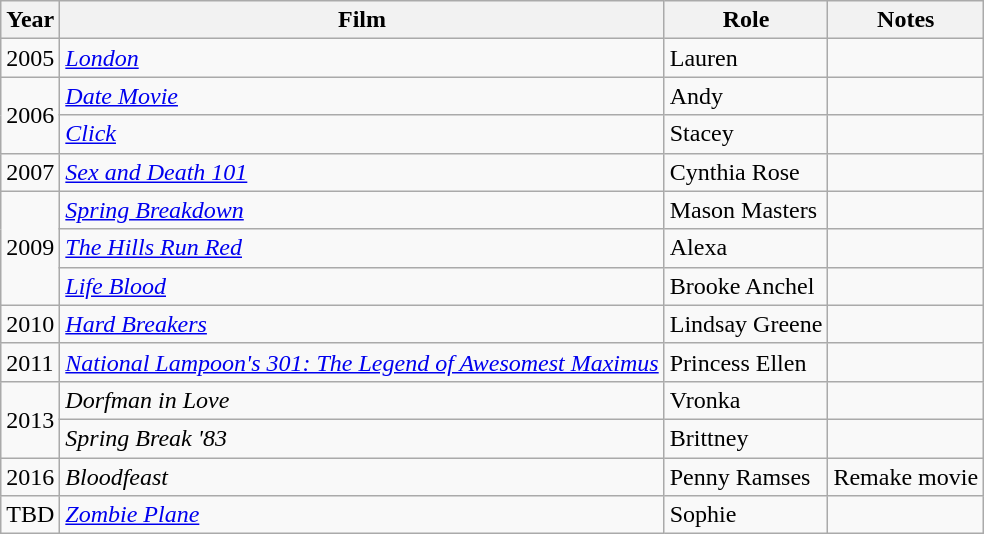<table class="wikitable sortable">
<tr>
<th>Year</th>
<th>Film</th>
<th>Role</th>
<th>Notes</th>
</tr>
<tr>
<td>2005</td>
<td><em><a href='#'>London</a></em></td>
<td>Lauren</td>
<td></td>
</tr>
<tr>
<td rowspan="2">2006</td>
<td><em><a href='#'>Date Movie</a></em></td>
<td>Andy</td>
<td></td>
</tr>
<tr>
<td><em><a href='#'>Click</a></em></td>
<td>Stacey</td>
<td></td>
</tr>
<tr>
<td>2007</td>
<td><em><a href='#'>Sex and Death 101</a></em></td>
<td>Cynthia Rose</td>
<td></td>
</tr>
<tr>
<td rowspan="3">2009</td>
<td><em><a href='#'>Spring Breakdown</a></em></td>
<td>Mason Masters</td>
<td></td>
</tr>
<tr>
<td><em><a href='#'>The Hills Run Red</a></em></td>
<td>Alexa</td>
<td></td>
</tr>
<tr>
<td><em><a href='#'>Life Blood</a></em></td>
<td>Brooke Anchel</td>
<td></td>
</tr>
<tr>
<td>2010</td>
<td><em><a href='#'>Hard Breakers</a></em></td>
<td>Lindsay Greene</td>
<td></td>
</tr>
<tr>
<td>2011</td>
<td><em><a href='#'>National Lampoon's 301: The Legend of Awesomest Maximus</a></em></td>
<td>Princess Ellen</td>
<td></td>
</tr>
<tr>
<td rowspan="2">2013</td>
<td><em>Dorfman in Love</em></td>
<td>Vronka</td>
<td></td>
</tr>
<tr>
<td><em>Spring Break '83</em></td>
<td>Brittney</td>
<td></td>
</tr>
<tr>
<td>2016</td>
<td><em>Bloodfeast</em></td>
<td>Penny Ramses</td>
<td>Remake movie</td>
</tr>
<tr>
<td>TBD</td>
<td><em><a href='#'>Zombie Plane</a></em></td>
<td>Sophie</td>
<td></td>
</tr>
</table>
